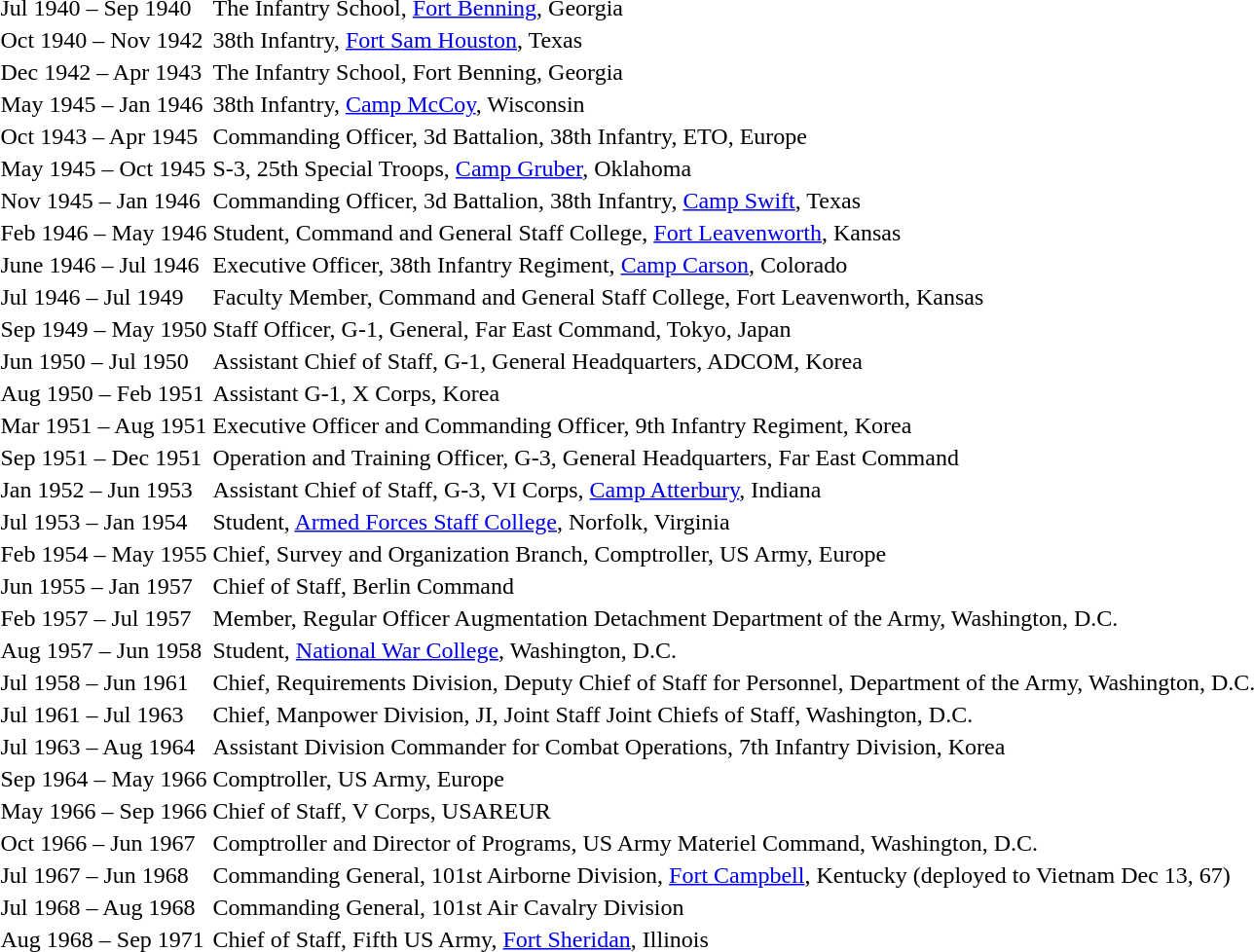<table>
<tr>
<td>Jul 1940 – Sep 1940</td>
<td>The Infantry School, <a href='#'>Fort Benning</a>, Georgia</td>
</tr>
<tr>
<td>Oct 1940 – Nov 1942</td>
<td>38th Infantry, <a href='#'>Fort Sam Houston</a>, Texas</td>
</tr>
<tr>
<td>Dec 1942 – Apr 1943</td>
<td>The Infantry School, Fort Benning, Georgia</td>
</tr>
<tr>
<td>May 1945 – Jan 1946</td>
<td>38th Infantry, <a href='#'>Camp McCoy</a>, Wisconsin</td>
</tr>
<tr>
<td>Oct 1943 – Apr 1945</td>
<td>Commanding Officer, 3d Battalion, 38th Infantry, ETO, Europe</td>
</tr>
<tr>
<td>May 1945 – Oct 1945</td>
<td>S-3, 25th Special Troops, <a href='#'>Camp Gruber</a>, Oklahoma</td>
</tr>
<tr>
<td>Nov 1945 – Jan 1946</td>
<td>Commanding Officer, 3d Battalion, 38th Infantry, <a href='#'>Camp Swift</a>, Texas</td>
</tr>
<tr>
<td>Feb 1946 – May 1946</td>
<td>Student, Command and General Staff College, <a href='#'>Fort Leavenworth</a>, Kansas</td>
</tr>
<tr>
<td>June 1946 – Jul 1946</td>
<td>Executive Officer, 38th Infantry Regiment, <a href='#'>Camp Carson</a>, Colorado</td>
</tr>
<tr>
<td>Jul 1946 – Jul 1949</td>
<td>Faculty Member, Command and General Staff College, Fort Leavenworth, Kansas</td>
</tr>
<tr>
<td>Sep 1949 – May 1950</td>
<td>Staff Officer, G-1, General, Far East Command, Tokyo, Japan</td>
</tr>
<tr>
<td>Jun 1950 – Jul 1950</td>
<td>Assistant Chief of Staff, G-1, General Headquarters, ADCOM, Korea</td>
</tr>
<tr>
<td>Aug 1950 – Feb 1951</td>
<td>Assistant G-1, X Corps, Korea</td>
</tr>
<tr>
<td>Mar 1951 – Aug 1951</td>
<td>Executive Officer and Commanding Officer, 9th Infantry Regiment, Korea</td>
</tr>
<tr>
<td>Sep 1951 – Dec 1951</td>
<td>Operation and Training Officer, G-3, General Headquarters, Far East Command</td>
</tr>
<tr>
<td>Jan 1952 – Jun 1953</td>
<td>Assistant Chief of Staff, G-3, VI Corps, <a href='#'>Camp Atterbury</a>, Indiana</td>
</tr>
<tr>
<td>Jul 1953 – Jan 1954</td>
<td>Student, <a href='#'>Armed Forces Staff College</a>, Norfolk, Virginia</td>
</tr>
<tr>
<td>Feb 1954 – May 1955</td>
<td>Chief, Survey and Organization Branch, Comptroller, US Army, Europe</td>
</tr>
<tr>
<td>Jun 1955 – Jan 1957</td>
<td>Chief of Staff, Berlin Command</td>
</tr>
<tr>
<td>Feb 1957 – Jul 1957</td>
<td>Member, Regular Officer Augmentation Detachment Department of the Army, Washington, D.C.</td>
</tr>
<tr>
<td>Aug 1957 – Jun 1958</td>
<td>Student, <a href='#'>National War College</a>, Washington, D.C.</td>
</tr>
<tr>
<td>Jul 1958 – Jun 1961</td>
<td>Chief, Requirements Division, Deputy Chief of Staff for Personnel, Department of the Army, Washington, D.C.</td>
</tr>
<tr>
<td>Jul 1961 – Jul 1963</td>
<td>Chief, Manpower Division, JI, Joint Staff Joint Chiefs of Staff, Washington, D.C.</td>
</tr>
<tr>
<td>Jul 1963 – Aug 1964</td>
<td>Assistant Division Commander for Combat Operations, 7th Infantry Division, Korea</td>
</tr>
<tr>
<td>Sep 1964 – May 1966</td>
<td>Comptroller, US Army, Europe</td>
</tr>
<tr>
<td>May 1966 – Sep 1966</td>
<td>Chief of Staff, V Corps, USAREUR</td>
</tr>
<tr>
<td>Oct 1966 – Jun 1967</td>
<td>Comptroller and Director of Programs, US Army Materiel Command, Washington, D.C.</td>
</tr>
<tr>
<td>Jul 1967 – Jun 1968</td>
<td>Commanding General, 101st Airborne Division, <a href='#'>Fort Campbell</a>, Kentucky (deployed to Vietnam Dec 13, 67)</td>
</tr>
<tr>
<td>Jul 1968 – Aug 1968</td>
<td>Commanding General, 101st Air Cavalry Division</td>
</tr>
<tr>
<td>Aug 1968 – Sep 1971</td>
<td>Chief of Staff, Fifth US Army, <a href='#'>Fort Sheridan</a>, Illinois</td>
</tr>
</table>
